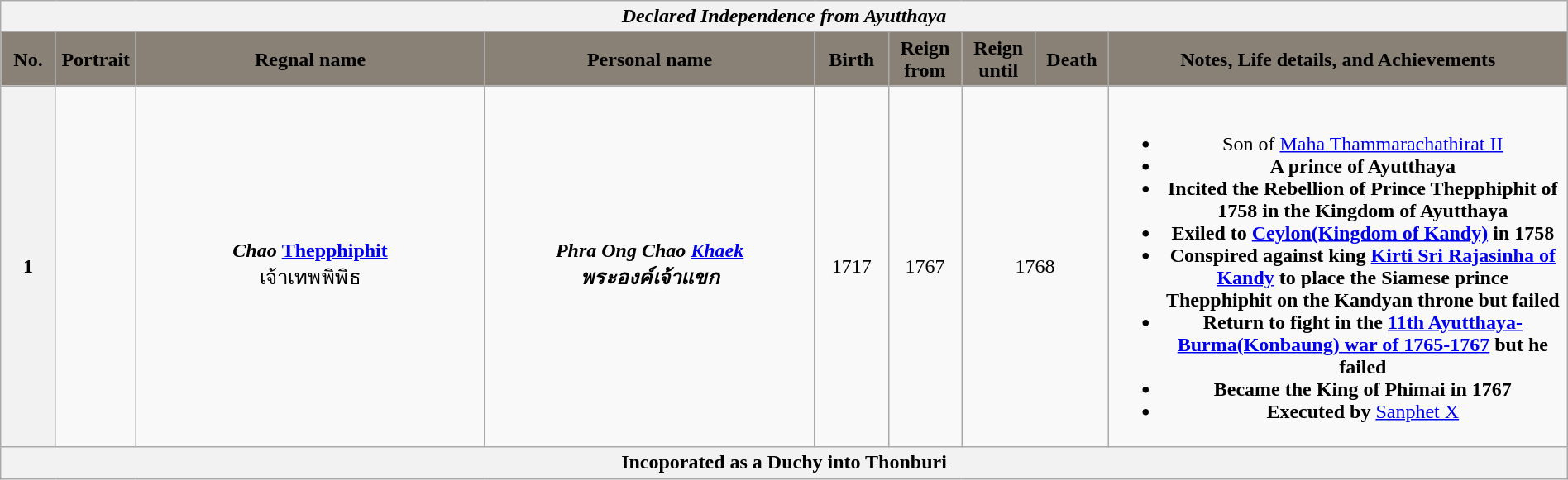<table class="wikitable" style="text-align:center; width:100%;">
<tr>
<th colspan="9"><em>Declared Independence from Ayutthaya</em></th>
</tr>
<tr>
<th width="3%" style="background-color:#898076">No.</th>
<th width="1%" style="background-color:#898076">Portrait</th>
<th width="19%" style="background-color:#898076">Regnal name</th>
<th width="18%" style="background-color:#898076">Personal name</th>
<th width="4%" style="background-color:#898076">Birth</th>
<th width="4%" style="background-color:#898076">Reign from</th>
<th width="4%" style="background-color:#898076">Reign until</th>
<th width="4%" style="background-color:#898076">Death</th>
<th width="25%" style="background-color:#898076">Notes, Life details, and Achievements</th>
</tr>
<tr>
<th>1</th>
<td></td>
<td><strong><em>Chao</em></strong> <a href='#'><strong>Thepphiphit</strong></a><br>เจ้าเทพพิพิธ</td>
<td><strong><em>Phra Ong Chao<em> <a href='#'>Khaek</a><strong><br>พระองค์เจ้าแขก</td>
<td>1717</td>
<td>1767</td>
<td colspan="2">1768</td>
<td><br><ul><li>Son of </strong><a href='#'>Maha Thammarachathirat II</a><strong></li><li>A prince of Ayutthaya</li><li>Incited the Rebellion of Prince Thepphiphit of 1758 in the Kingdom of Ayutthaya</li><li>Exiled to <a href='#'>Ceylon(Kingdom of Kandy)</a> in 1758</li><li>Conspired against king <a href='#'>Kirti Sri Rajasinha of Kandy</a> to place the Siamese prince Thepphiphit on the Kandyan throne but failed</li><li>Return to fight in the <a href='#'>11th Ayutthaya-Burma(Konbaung) war of 1765-1767</a> but he failed</li><li>Became the King of Phimai in 1767</li><li>Executed by </strong><a href='#'>Sanphet X</a><strong></li></ul></td>
</tr>
<tr>
<th colspan="9"></em>Incoporated as a Duchy into Thonburi<em></th>
</tr>
</table>
